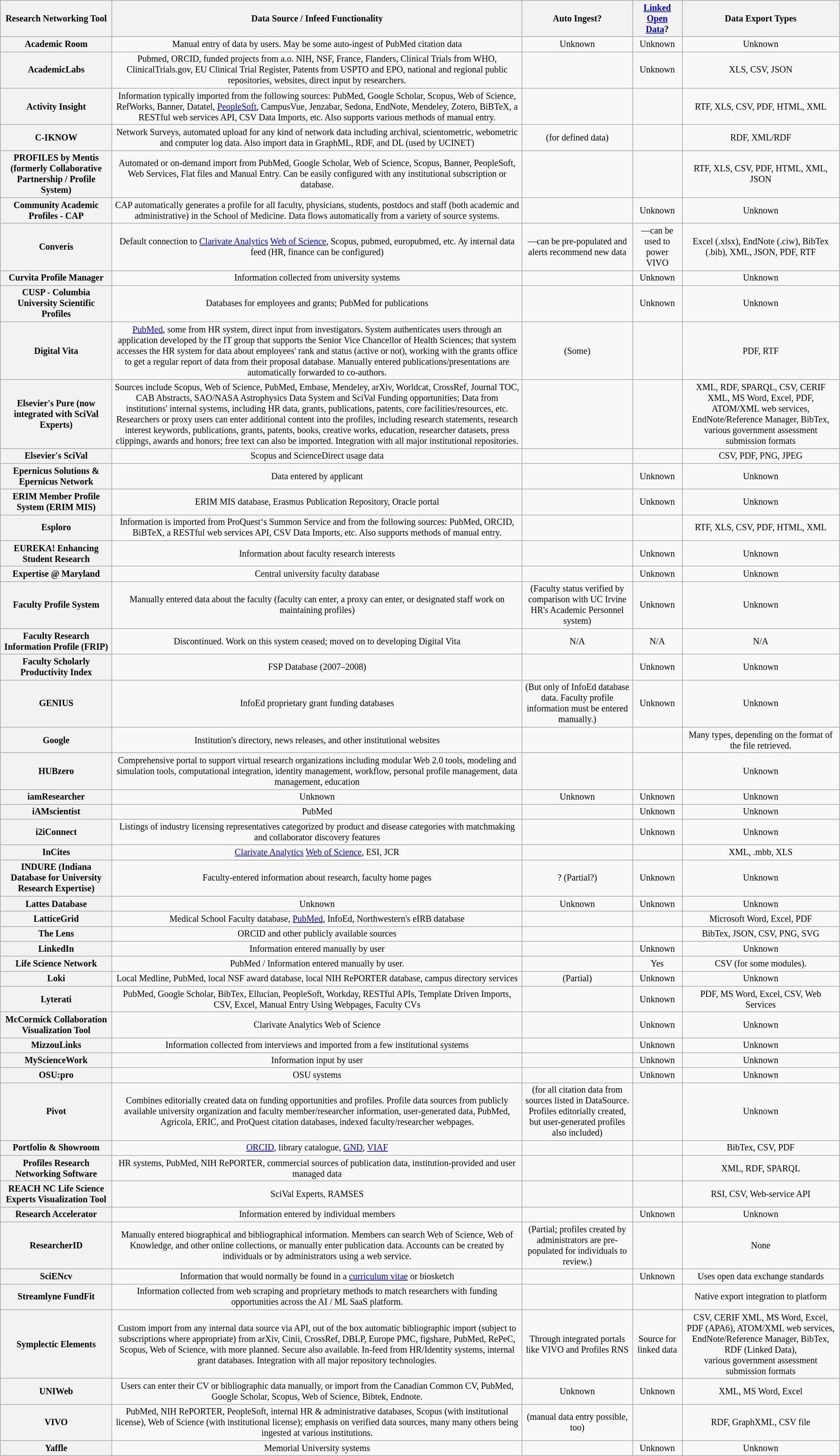<table class="wikitable sortable" style="font-size: smaller; text-align: center; width: auto;">
<tr>
<th style="width: 12em">Research Networking Tool</th>
<th>Data Source / Infeed Functionality</th>
<th>Auto Ingest?</th>
<th><a href='#'>Linked Open Data</a>?</th>
<th>Data Export Types</th>
</tr>
<tr>
<th>Academic Room</th>
<td>Manual entry of data by users. May be some auto-ingest of PubMed citation data</td>
<td>Unknown</td>
<td>Unknown</td>
<td>Unknown</td>
</tr>
<tr>
<th>AcademicLabs</th>
<td>Pubmed, ORCID, funded projects from a.o. NIH, NSF, France, Flanders, Clinical Trials from WHO, ClinicalTrials.gov, EU Clinical Trial Register, Patents from USPTO and EPO, national and regional public repositories, websites, direct input by researchers.</td>
<td></td>
<td>Unknown</td>
<td>XLS, CSV, JSON</td>
</tr>
<tr>
<th>Activity Insight</th>
<td>Information typically imported from the following sources: PubMed, Google Scholar, Scopus, Web of Science, RefWorks, Banner, Datatel, <a href='#'>PeopleSoft</a>, CampusVue, Jenzabar, Sedona, EndNote, Mendeley, Zotero, BiBTeX, a RESTful web services API, CSV Data Imports, etc. Also supports various methods of manual entry.</td>
<td></td>
<td></td>
<td>RTF, XLS, CSV, PDF, HTML, XML</td>
</tr>
<tr>
<th>C-IKNOW</th>
<td>Network Surveys, automated upload for any kind of network data including archival, scientometric, webometric and computer log data. Also import data in GraphML, RDF, and DL (used by UCINET)</td>
<td>(for defined data)</td>
<td></td>
<td>RDF, XML/RDF</td>
</tr>
<tr>
<th>PROFILES by Mentis (formerly Collaborative Partnership / Profile System)</th>
<td>Automated or on-demand import from PubMed, Google Scholar, Web of Science, Scopus, Banner, PeopleSoft, Web Services, Flat files and Manual Entry. Can be easily configured with any institutional subscription or database.</td>
<td></td>
<td></td>
<td>RTF, XLS, CSV, PDF, HTML, XML, JSON</td>
</tr>
<tr>
<th>Community Academic Profiles - CAP</th>
<td>CAP automatically generates a profile for all faculty, physicians, students, postdocs and staff (both academic and administrative) in the School of Medicine. Data flows automatically from a variety of source systems.</td>
<td></td>
<td>Unknown</td>
<td>Unknown</td>
</tr>
<tr>
<th>Converis</th>
<td>Default connection to <a href='#'>Clarivate Analytics</a> <a href='#'>Web of Science</a>, Scopus, pubmed, europubmed, etc.  Ay internal data feed (HR, finance can be configured)</td>
<td>—can be pre-populated and alerts recommend new data</td>
<td>—can be used to power VIVO</td>
<td>Excel (.xlsx), EndNote (.ciw), BibTex (.bib), XML, JSON, PDF, RTF</td>
</tr>
<tr>
<th>Curvita Profile Manager</th>
<td>Information collected from university systems</td>
<td></td>
<td>Unknown</td>
<td>Unknown</td>
</tr>
<tr>
<th>CUSP - Columbia University Scientific Profiles</th>
<td>Databases for employees and grants; PubMed for publications</td>
<td></td>
<td>Unknown</td>
<td>Unknown</td>
</tr>
<tr>
<th>Digital Vita</th>
<td><a href='#'>PubMed</a>, some from HR system, direct input from investigators. System authenticates users through an application developed by the IT group that supports the Senior Vice Chancellor of Health Sciences; that system accesses the HR system for data about employees' rank and status (active or not), working with the grants office to get a regular report of data from their proposal database. Manually entered publications/presentations are automatically forwarded to co-authors.</td>
<td> (Some)</td>
<td></td>
<td>PDF, RTF</td>
</tr>
<tr>
<th>Elsevier's Pure (now integrated with SciVal Experts)</th>
<td>Sources include Scopus, Web of Science, PubMed, Embase, Mendeley, arXiv, Worldcat, CrossRef, Journal TOC, CAB Abstracts, SAO/NASA Astrophysics Data System and SciVal Funding opportunities; Data from institutions' internal systems, including HR data, grants, publications, patents, core facilities/resources, etc. Researchers or proxy users can enter additional content into the profiles, including research statements, research interest keywords, publications, grants, patents, books, creative works, education, researcher datasets, press clippings, awards and honors; free text can also be imported. Integration with all major institutional repositories.</td>
<td></td>
<td></td>
<td>XML, RDF, SPARQL, CSV, CERIF XML, MS Word, Excel, PDF, ATOM/XML web services, EndNote/Reference Manager, BibTex, various government assessment submission formats</td>
</tr>
<tr>
<th>Elsevier's SciVal</th>
<td>Scopus and ScienceDirect usage data</td>
<td></td>
<td></td>
<td>CSV, PDF, PNG, JPEG</td>
</tr>
<tr>
<th>Epernicus Solutions & Epernicus Network</th>
<td>Data entered by applicant</td>
<td></td>
<td>Unknown</td>
<td>Unknown</td>
</tr>
<tr>
<th>ERIM Member Profile System (ERIM MIS)</th>
<td>ERIM MIS database, Erasmus Publication Repository, Oracle portal</td>
<td></td>
<td>Unknown</td>
<td>Unknown</td>
</tr>
<tr>
<th>Esploro</th>
<td>Information is imported from ProQuest‘s Summon Service and from  the following sources: PubMed, ORCID, BiBTeX, a RESTful web services API, CSV Data Imports, etc. Also supports methods of manual entry.</td>
<td></td>
<td></td>
<td>RTF, XLS, CSV, PDF, HTML, XML</td>
</tr>
<tr>
<th>EUREKA! Enhancing Student Research</th>
<td>Information about  faculty research interests</td>
<td></td>
<td>Unknown</td>
<td>Unknown</td>
</tr>
<tr>
<th>Expertise @ Maryland</th>
<td>Central university faculty database</td>
<td></td>
<td>Unknown</td>
<td>Unknown</td>
</tr>
<tr>
<th>Faculty Profile System</th>
<td>Manually entered data about the faculty (faculty can enter, a proxy can enter, or designated staff work on maintaining profiles)</td>
<td> (Faculty status verified by comparison with UC Irvine HR's Academic Personnel system)</td>
<td>Unknown</td>
<td>Unknown</td>
</tr>
<tr>
<th>Faculty Research Information Profile (FRIP)</th>
<td>Discontinued. Work on this system ceased; moved on to developing Digital Vita</td>
<td>N/A</td>
<td>N/A</td>
<td>N/A</td>
</tr>
<tr>
<th>Faculty Scholarly Productivity Index</th>
<td>FSP Database (2007–2008)</td>
<td></td>
<td>Unknown</td>
<td>Unknown</td>
</tr>
<tr>
<th>GENIUS</th>
<td>InfoEd proprietary grant funding databases</td>
<td> (But only of InfoEd database data. Faculty profile information must be entered manually.)</td>
<td>Unknown</td>
<td>Unknown</td>
</tr>
<tr>
<th>Google</th>
<td>Institution's directory, news releases, and other institutional websites</td>
<td></td>
<td></td>
<td>Many types, depending on the format of the file retrieved.</td>
</tr>
<tr>
<th>HUBzero</th>
<td>Comprehensive portal to support virtual research organizations including modular Web 2.0 tools, modeling and simulation tools, computational integration, identity management, workflow, personal profile management, data management, education</td>
<td></td>
<td></td>
<td>Unknown</td>
</tr>
<tr>
<th>iamResearcher</th>
<td>Unknown</td>
<td>Unknown</td>
<td>Unknown</td>
<td>Unknown</td>
</tr>
<tr>
<th>iAMscientist</th>
<td>PubMed</td>
<td></td>
<td>Unknown</td>
<td>Unknown</td>
</tr>
<tr>
<th>i2iConnect</th>
<td>Listings of industry licensing representatives categorized by product and disease categories with matchmaking and collaborator discovery features</td>
<td></td>
<td>Unknown</td>
<td>Unknown</td>
</tr>
<tr>
<th>InCites</th>
<td><a href='#'>Clarivate Analytics</a> <a href='#'>Web of Science</a>, ESI, JCR</td>
<td></td>
<td></td>
<td>XML, .mbb, XLS</td>
</tr>
<tr>
<th>INDURE (Indiana Database for University Research Expertise)</th>
<td>Faculty-entered information about research, faculty home pages</td>
<td>? (Partial?)</td>
<td>Unknown</td>
<td>Unknown</td>
</tr>
<tr>
<th>Lattes Database</th>
<td>Unknown</td>
<td>Unknown</td>
<td>Unknown</td>
<td>Unknown</td>
</tr>
<tr>
<th>LatticeGrid</th>
<td>Medical School Faculty database, <a href='#'>PubMed</a>, InfoEd, Northwestern's  eIRB database</td>
<td></td>
<td></td>
<td>Microsoft Word, Excel, PDF</td>
</tr>
<tr>
<th>The Lens</th>
<td>ORCID and other publicly available sources</td>
<td></td>
<td></td>
<td>BibTex, JSON, CSV, PNG, SVG</td>
</tr>
<tr>
<th>LinkedIn</th>
<td>Information entered manually by user</td>
<td></td>
<td>Unknown</td>
<td>Unknown</td>
</tr>
<tr>
<th>Life Science Network</th>
<td>PubMed / Information entered manually by user.</td>
<td></td>
<td>Yes</td>
<td>CSV (for some modules).</td>
</tr>
<tr>
<th>Loki</th>
<td>Local Medline, PubMed, local NSF award database, local NIH RePORTER database, campus directory services</td>
<td> (Partial)</td>
<td>Unknown</td>
<td>Unknown</td>
</tr>
<tr>
<th>Lyterati</th>
<td>PubMed, Google Scholar, BibTex, Ellucian, PeopleSoft, Workday, RESTful APIs, Template Driven Imports, CSV, Excel, Manual Entry Using Webpages, Faculty CVs</td>
<td></td>
<td>Unknown</td>
<td>PDF, MS Word, Excel, CSV, Web Services</td>
</tr>
<tr>
<th>McCormick Collaboration Visualization Tool</th>
<td>Clarivate Analytics Web of Science</td>
<td></td>
<td>Unknown</td>
<td>Unknown</td>
</tr>
<tr>
<th>MizzouLinks</th>
<td>Information collected from interviews and imported from a few institutional systems</td>
<td></td>
<td>Unknown</td>
<td>Unknown</td>
</tr>
<tr>
<th>MyScienceWork</th>
<td>Information input by user</td>
<td></td>
<td>Unknown</td>
<td>Unknown</td>
</tr>
<tr>
<th>OSU:pro</th>
<td>OSU systems</td>
<td></td>
<td>Unknown</td>
<td>Unknown</td>
</tr>
<tr>
<th>Pivot</th>
<td>Combines editorially created data on funding opportunities and profiles.  Profile data sources from publicly available university organization and faculty member/researcher information, user-generated data, PubMed, Agricola, ERIC, and ProQuest citation databases, indexed faculty/researcher webpages.</td>
<td> (for all citation data from sources listed in DataSource. Profiles editorially created, but user-generated profiles also included)</td>
<td></td>
<td>Unknown</td>
</tr>
<tr>
<th>Portfolio & Showroom</th>
<td><a href='#'>ORCID</a>, library catalogue, <a href='#'>GND</a>, <a href='#'>VIAF</a></td>
<td></td>
<td></td>
<td>BibTex, CSV, PDF</td>
</tr>
<tr>
<th>Profiles Research Networking Software</th>
<td>HR systems, PubMed, NIH RePORTER, commercial sources of publication data, institution-provided and user managed data</td>
<td></td>
<td></td>
<td>XML, RDF, SPARQL</td>
</tr>
<tr>
<th>REACH NC Life Science Experts Visualization Tool</th>
<td>SciVal Experts, RAMSES</td>
<td></td>
<td></td>
<td>RSI, CSV, Web-service API</td>
</tr>
<tr>
<th>Research Accelerator</th>
<td>Information entered by individual members</td>
<td></td>
<td>Unknown</td>
<td>Unknown</td>
</tr>
<tr>
<th>ResearcherID</th>
<td>Manually entered  biographical and bibliographical information. Members can search Web of Science, Web of Knowledge, and other online collections, or manually enter publication data. Accounts can be created by individuals or by administrators using a web service.</td>
<td> (Partial; profiles created by administrators are pre-populated for individuals to review.)</td>
<td></td>
<td>None</td>
</tr>
<tr>
<th>SciENcv</th>
<td>Information that would normally be found in a <a href='#'>curriculum vitae</a> or biosketch</td>
<td></td>
<td>Unknown</td>
<td>Uses open data exchange standards</td>
</tr>
<tr>
<th>Streamlyne FundFit</th>
<td>Information collected from web scraping and proprietary methods to match researchers with funding opportunities across the  AI / ML SaaS platform.</td>
<td></td>
<td></td>
<td>Native export integration to  platform</td>
</tr>
<tr>
<th>Symplectic Elements</th>
<td>Custom import from any internal data source via API, out of the box automatic bibliographic import (subject to subscriptions where appropriate) from arXiv, Cinii, CrossRef, DBLP, Europe PMC, figshare, PubMed, RePeC, Scopus, Web of Science, with more planned. Secure  also available. In-feed from HR/Identity systems, internal grant databases. Integration with all major repository technologies.</td>
<td> Through integrated portals like VIVO and Profiles RNS</td>
<td> Source for linked data</td>
<td>CSV, CERIF XML, MS Word, Excel, PDF (APA6), ATOM/XML web services, EndNote/Reference Manager, BibTex, RDF (Linked Data),<br>various government assessment submission formats</td>
</tr>
<tr>
<th>UNIWeb</th>
<td>Users can enter their CV or bibliographic data manually, or import from the Canadian Common CV, PubMed, Google Scholar, Scopus, Web of Science, Bibtek, Endnote.</td>
<td>Unknown</td>
<td>Unknown</td>
<td>XML, MS Word, Excel</td>
</tr>
<tr>
<th>VIVO</th>
<td>PubMed, NIH RePORTER,  PeopleSoft, internal HR & administrative databases, Scopus (with institutional license), Web of Science (with institutional license); emphasis on verified data sources, many many others being ingested at various institutions.</td>
<td> (manual data entry possible, too)</td>
<td></td>
<td>RDF, GraphXML, CSV file</td>
</tr>
<tr>
<th>Yaffle</th>
<td>Memorial University systems</td>
<td></td>
<td>Unknown</td>
<td>Unknown</td>
</tr>
</table>
